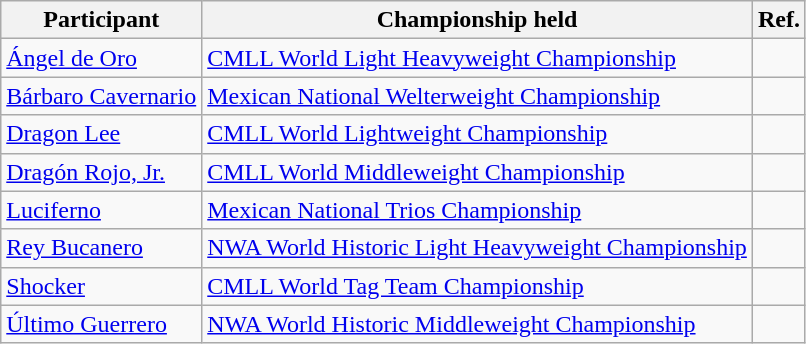<table class="wikitable sortable">
<tr>
<th><strong>Participant</strong></th>
<th><strong>Championship held</strong></th>
<th><strong>Ref.<em></th>
</tr>
<tr>
<td><a href='#'>Ángel de Oro</a></td>
<td><a href='#'>CMLL World Light Heavyweight Championship</a></td>
<td></td>
</tr>
<tr>
<td><a href='#'>Bárbaro Cavernario</a></td>
<td><a href='#'>Mexican National Welterweight Championship</a></td>
<td></td>
</tr>
<tr>
<td><a href='#'>Dragon Lee</a></td>
<td><a href='#'>CMLL World Lightweight Championship</a></td>
<td></td>
</tr>
<tr>
<td><a href='#'>Dragón Rojo, Jr.</a></td>
<td><a href='#'>CMLL World Middleweight Championship</a></td>
<td></td>
</tr>
<tr>
<td><a href='#'>Luciferno</a></td>
<td><a href='#'>Mexican National Trios Championship</a></td>
<td></td>
</tr>
<tr>
<td><a href='#'>Rey Bucanero</a></td>
<td><a href='#'>NWA World Historic Light Heavyweight Championship</a></td>
<td></td>
</tr>
<tr>
<td><a href='#'>Shocker</a></td>
<td><a href='#'>CMLL World Tag Team Championship</a></td>
<td></td>
</tr>
<tr>
<td><a href='#'>Último Guerrero</a></td>
<td><a href='#'>NWA World Historic Middleweight Championship</a></td>
<td></td>
</tr>
</table>
